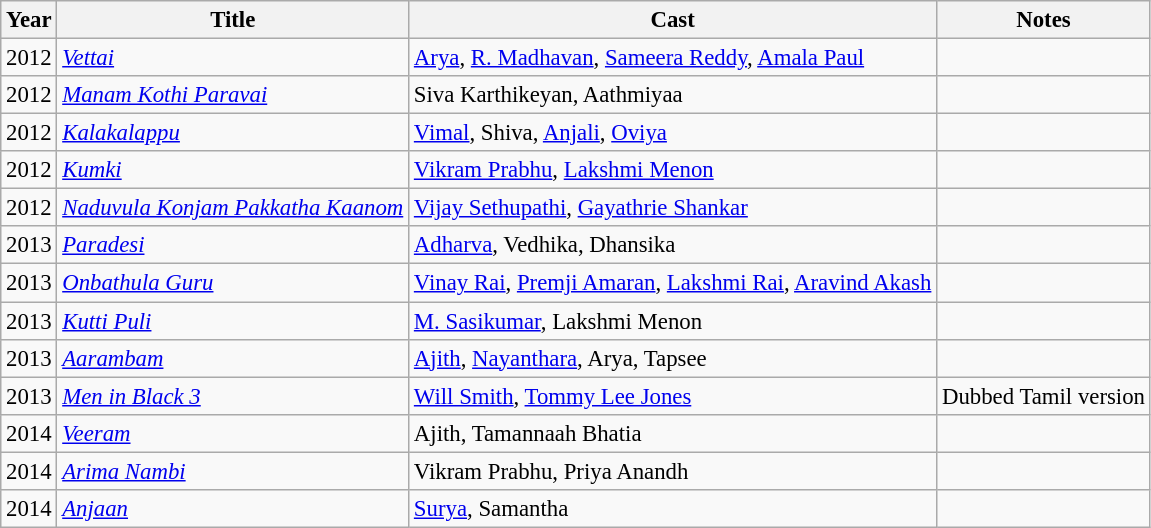<table class="wikitable" style="font-size: 95%;">
<tr>
<th>Year</th>
<th>Title</th>
<th>Cast</th>
<th>Notes</th>
</tr>
<tr>
<td>2012</td>
<td><em><a href='#'>Vettai</a></em></td>
<td><a href='#'>Arya</a>, <a href='#'>R. Madhavan</a>, <a href='#'>Sameera Reddy</a>, <a href='#'>Amala Paul</a></td>
<td></td>
</tr>
<tr>
<td>2012</td>
<td><em><a href='#'>Manam Kothi Paravai</a></em></td>
<td>Siva Karthikeyan, Aathmiyaa</td>
<td></td>
</tr>
<tr>
<td>2012</td>
<td><em><a href='#'>Kalakalappu</a></em></td>
<td><a href='#'>Vimal</a>, Shiva, <a href='#'>Anjali</a>, <a href='#'>Oviya</a></td>
<td></td>
</tr>
<tr>
<td>2012</td>
<td><em><a href='#'>Kumki</a></em></td>
<td><a href='#'>Vikram Prabhu</a>, <a href='#'>Lakshmi Menon</a></td>
<td></td>
</tr>
<tr>
<td>2012</td>
<td><em><a href='#'>Naduvula Konjam Pakkatha Kaanom</a></em></td>
<td><a href='#'>Vijay Sethupathi</a>, <a href='#'>Gayathrie Shankar</a></td>
<td></td>
</tr>
<tr>
<td>2013</td>
<td><em><a href='#'>Paradesi</a></em></td>
<td><a href='#'>Adharva</a>, Vedhika, Dhansika</td>
<td></td>
</tr>
<tr>
<td>2013</td>
<td><em><a href='#'>Onbathula Guru</a></em></td>
<td><a href='#'>Vinay Rai</a>, <a href='#'>Premji Amaran</a>, <a href='#'>Lakshmi Rai</a>, <a href='#'>Aravind Akash</a></td>
<td></td>
</tr>
<tr>
<td>2013</td>
<td><em><a href='#'>Kutti Puli</a></em></td>
<td><a href='#'>M. Sasikumar</a>, Lakshmi Menon</td>
<td></td>
</tr>
<tr>
<td>2013</td>
<td><em><a href='#'>Aarambam</a></em></td>
<td><a href='#'>Ajith</a>, <a href='#'>Nayanthara</a>, Arya, Tapsee</td>
<td></td>
</tr>
<tr>
<td>2013</td>
<td><em><a href='#'>Men in Black 3</a></em></td>
<td><a href='#'>Will Smith</a>, <a href='#'>Tommy Lee Jones</a></td>
<td>Dubbed Tamil version</td>
</tr>
<tr>
<td>2014</td>
<td><em><a href='#'>Veeram</a></em></td>
<td>Ajith, Tamannaah Bhatia</td>
<td></td>
</tr>
<tr>
<td>2014</td>
<td><em><a href='#'>Arima Nambi</a></em></td>
<td>Vikram Prabhu, Priya Anandh</td>
<td></td>
</tr>
<tr>
<td>2014</td>
<td><em><a href='#'>Anjaan</a></em></td>
<td><a href='#'>Surya</a>, Samantha</td>
<td></td>
</tr>
</table>
